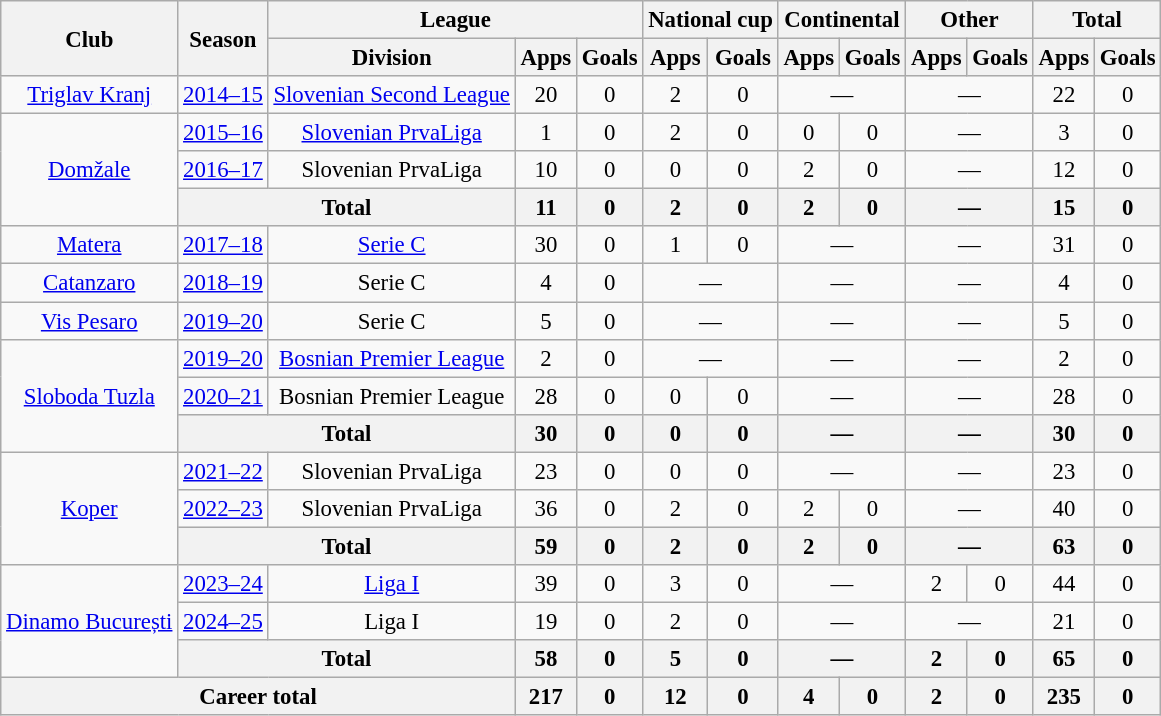<table class=wikitable style="text-align: center;font-size:95%">
<tr>
<th rowspan=2>Club</th>
<th rowspan=2>Season</th>
<th colspan=3>League</th>
<th colspan=2>National cup</th>
<th colspan=2>Continental</th>
<th colspan=2>Other</th>
<th colspan=2>Total</th>
</tr>
<tr>
<th>Division</th>
<th>Apps</th>
<th>Goals</th>
<th>Apps</th>
<th>Goals</th>
<th>Apps</th>
<th>Goals</th>
<th>Apps</th>
<th>Goals</th>
<th>Apps</th>
<th>Goals</th>
</tr>
<tr>
<td><a href='#'>Triglav Kranj</a></td>
<td><a href='#'>2014–15</a></td>
<td><a href='#'>Slovenian Second League</a></td>
<td>20</td>
<td>0</td>
<td>2</td>
<td>0</td>
<td colspan=2>—</td>
<td colspan=2>—</td>
<td>22</td>
<td>0</td>
</tr>
<tr>
<td rowspan=3><a href='#'>Domžale</a></td>
<td><a href='#'>2015–16</a></td>
<td><a href='#'>Slovenian PrvaLiga</a></td>
<td>1</td>
<td>0</td>
<td>2</td>
<td>0</td>
<td>0</td>
<td>0</td>
<td colspan=2>—</td>
<td>3</td>
<td>0</td>
</tr>
<tr>
<td><a href='#'>2016–17</a></td>
<td>Slovenian PrvaLiga</td>
<td>10</td>
<td>0</td>
<td>0</td>
<td>0</td>
<td>2</td>
<td>0</td>
<td colspan=2>—</td>
<td>12</td>
<td>0</td>
</tr>
<tr>
<th colspan=2>Total</th>
<th>11</th>
<th>0</th>
<th>2</th>
<th>0</th>
<th>2</th>
<th>0</th>
<th colspan=2>—</th>
<th>15</th>
<th>0</th>
</tr>
<tr>
<td><a href='#'>Matera</a></td>
<td><a href='#'>2017–18</a></td>
<td><a href='#'>Serie C</a></td>
<td>30</td>
<td>0</td>
<td>1</td>
<td>0</td>
<td colspan=2>—</td>
<td colspan=2>—</td>
<td>31</td>
<td>0</td>
</tr>
<tr>
<td><a href='#'>Catanzaro</a></td>
<td><a href='#'>2018–19</a></td>
<td>Serie C</td>
<td>4</td>
<td>0</td>
<td colspan=2>—</td>
<td colspan=2>—</td>
<td colspan=2>—</td>
<td>4</td>
<td>0</td>
</tr>
<tr>
<td><a href='#'>Vis Pesaro</a></td>
<td><a href='#'>2019–20</a></td>
<td>Serie C</td>
<td>5</td>
<td>0</td>
<td colspan=2>—</td>
<td colspan=2>—</td>
<td colspan=2>—</td>
<td>5</td>
<td>0</td>
</tr>
<tr>
<td rowspan=3><a href='#'>Sloboda Tuzla</a></td>
<td><a href='#'>2019–20</a></td>
<td><a href='#'>Bosnian Premier League</a></td>
<td>2</td>
<td>0</td>
<td colspan=2>—</td>
<td colspan=2>—</td>
<td colspan=2>—</td>
<td>2</td>
<td>0</td>
</tr>
<tr>
<td><a href='#'>2020–21</a></td>
<td>Bosnian Premier League</td>
<td>28</td>
<td>0</td>
<td>0</td>
<td>0</td>
<td colspan=2>—</td>
<td colspan=2>—</td>
<td>28</td>
<td>0</td>
</tr>
<tr>
<th colspan=2>Total</th>
<th>30</th>
<th>0</th>
<th>0</th>
<th>0</th>
<th colspan=2>—</th>
<th colspan=2>—</th>
<th>30</th>
<th>0</th>
</tr>
<tr>
<td rowspan=3><a href='#'>Koper</a></td>
<td><a href='#'>2021–22</a></td>
<td>Slovenian PrvaLiga</td>
<td>23</td>
<td>0</td>
<td>0</td>
<td>0</td>
<td colspan=2>—</td>
<td colspan=2>—</td>
<td>23</td>
<td>0</td>
</tr>
<tr>
<td><a href='#'>2022–23</a></td>
<td>Slovenian PrvaLiga</td>
<td>36</td>
<td>0</td>
<td>2</td>
<td>0</td>
<td>2</td>
<td>0</td>
<td colspan=2>—</td>
<td>40</td>
<td>0</td>
</tr>
<tr>
<th colspan=2>Total</th>
<th>59</th>
<th>0</th>
<th>2</th>
<th>0</th>
<th>2</th>
<th>0</th>
<th colspan=2>—</th>
<th>63</th>
<th>0</th>
</tr>
<tr>
<td rowspan=3><a href='#'>Dinamo București</a></td>
<td><a href='#'>2023–24</a></td>
<td><a href='#'>Liga I</a></td>
<td>39</td>
<td>0</td>
<td>3</td>
<td>0</td>
<td colspan=2>—</td>
<td>2</td>
<td>0</td>
<td>44</td>
<td>0</td>
</tr>
<tr>
<td><a href='#'>2024–25</a></td>
<td>Liga I</td>
<td>19</td>
<td>0</td>
<td>2</td>
<td>0</td>
<td colspan=2>—</td>
<td colspan=2>—</td>
<td>21</td>
<td>0</td>
</tr>
<tr>
<th colspan=2>Total</th>
<th>58</th>
<th>0</th>
<th>5</th>
<th>0</th>
<th colspan=2>—</th>
<th>2</th>
<th>0</th>
<th>65</th>
<th>0</th>
</tr>
<tr>
<th colspan=3>Career total</th>
<th>217</th>
<th>0</th>
<th>12</th>
<th>0</th>
<th>4</th>
<th>0</th>
<th>2</th>
<th>0</th>
<th>235</th>
<th>0</th>
</tr>
</table>
